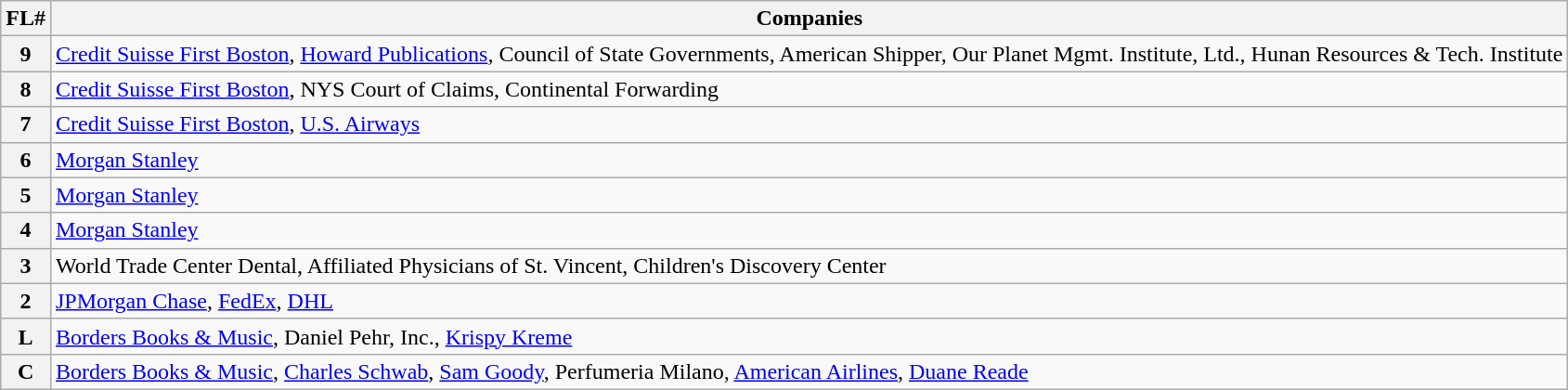<table class="wikitable">
<tr>
<th>FL#</th>
<th>Companies</th>
</tr>
<tr>
<th><strong>9</strong></th>
<td><a href='#'>Credit Suisse First Boston</a>, <a href='#'>Howard Publications</a>, Council of State Governments, American Shipper, Our Planet Mgmt. Institute, Ltd., Hunan Resources & Tech. Institute</td>
</tr>
<tr>
<th>8</th>
<td><a href='#'>Credit Suisse First Boston</a>, NYS Court of Claims, Continental Forwarding</td>
</tr>
<tr>
<th>7</th>
<td><a href='#'>Credit Suisse First Boston</a>, <a href='#'>U.S. Airways</a></td>
</tr>
<tr>
<th>6</th>
<td><a href='#'>Morgan Stanley</a></td>
</tr>
<tr>
<th>5</th>
<td><a href='#'>Morgan Stanley</a></td>
</tr>
<tr>
<th>4</th>
<td><a href='#'>Morgan Stanley</a></td>
</tr>
<tr>
<th>3</th>
<td>World Trade Center Dental, Affiliated Physicians of St. Vincent, Children's Discovery Center</td>
</tr>
<tr>
<th>2</th>
<td><a href='#'>JPMorgan Chase</a>, <a href='#'>FedEx</a>, <a href='#'>DHL</a></td>
</tr>
<tr>
<th>L</th>
<td><a href='#'>Borders Books & Music</a>, Daniel Pehr, Inc., <a href='#'>Krispy Kreme</a></td>
</tr>
<tr>
<th>C</th>
<td><a href='#'>Borders Books & Music</a>, <a href='#'>Charles Schwab</a>, <a href='#'>Sam Goody</a>, Perfumeria Milano, <a href='#'>American Airlines</a>, <a href='#'>Duane Reade</a></td>
</tr>
</table>
